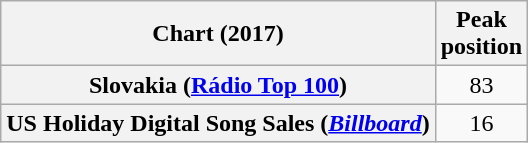<table class="wikitable sortable plainrowheaders" style="text-align:center">
<tr>
<th scope="col">Chart (2017)</th>
<th scope="col">Peak<br> position</th>
</tr>
<tr>
<th scope="row">Slovakia (<a href='#'>Rádio Top 100</a>)</th>
<td>83</td>
</tr>
<tr>
<th scope="row">US Holiday Digital Song Sales (<a href='#'><em>Billboard</em></a>)</th>
<td>16</td>
</tr>
</table>
